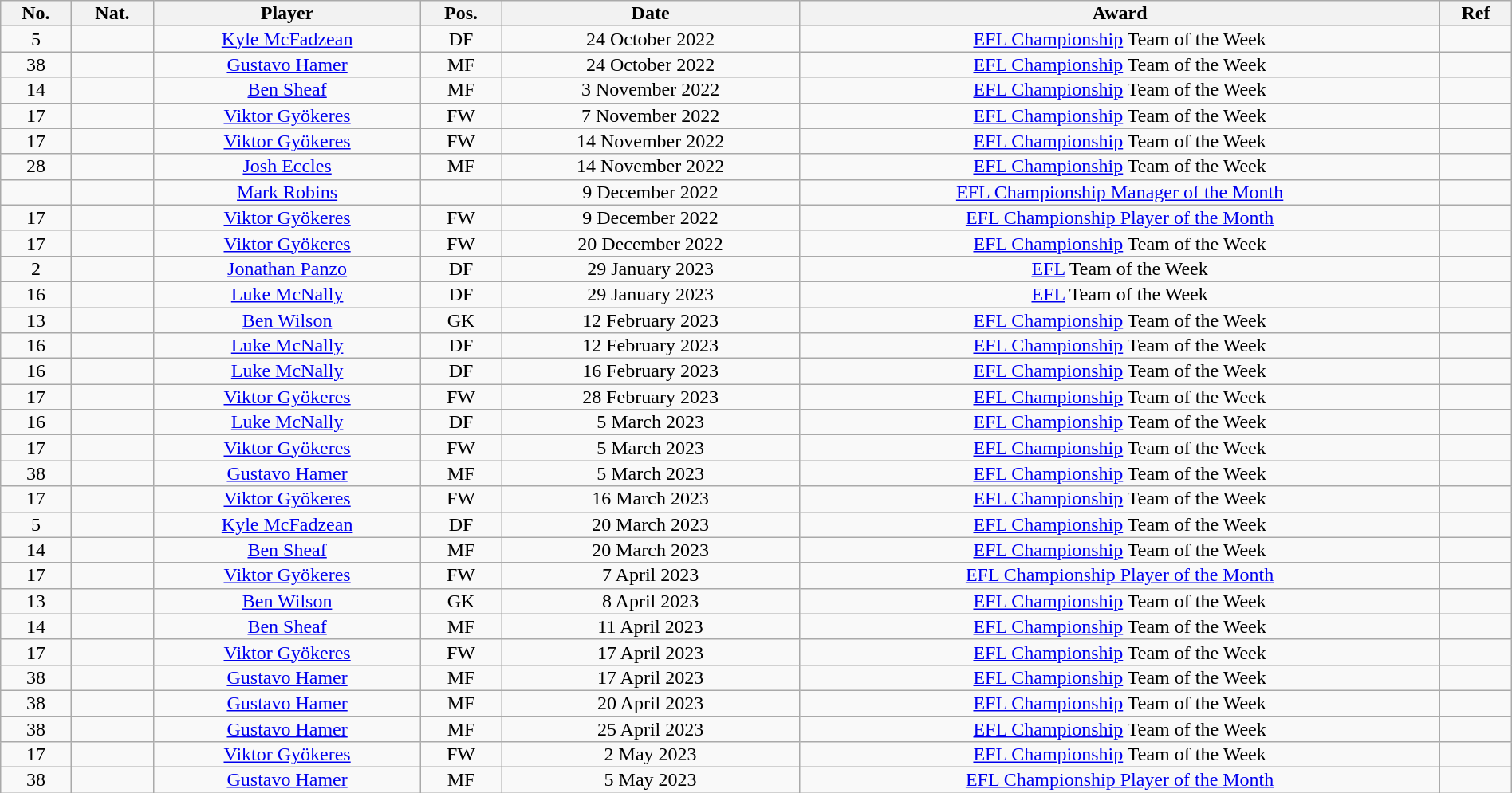<table class="wikitable sortable alternance" style="font-size:100%; text-align:center; line-height:14px; width:100%;">
<tr>
<th>No.</th>
<th>Nat.</th>
<th>Player</th>
<th>Pos.</th>
<th>Date</th>
<th>Award</th>
<th>Ref</th>
</tr>
<tr>
<td>5</td>
<td></td>
<td><a href='#'>Kyle McFadzean</a></td>
<td>DF</td>
<td>24 October 2022</td>
<td><a href='#'>EFL Championship</a> Team of the Week</td>
<td></td>
</tr>
<tr>
<td>38</td>
<td></td>
<td><a href='#'>Gustavo Hamer</a></td>
<td>MF</td>
<td>24 October 2022</td>
<td><a href='#'>EFL Championship</a> Team of the Week</td>
<td></td>
</tr>
<tr>
<td>14</td>
<td></td>
<td><a href='#'>Ben Sheaf</a></td>
<td>MF</td>
<td>3 November 2022</td>
<td><a href='#'>EFL Championship</a> Team of the Week</td>
<td></td>
</tr>
<tr>
<td>17</td>
<td></td>
<td><a href='#'>Viktor Gyökeres</a></td>
<td>FW</td>
<td>7 November 2022</td>
<td><a href='#'>EFL Championship</a> Team of the Week</td>
<td></td>
</tr>
<tr>
<td>17</td>
<td></td>
<td><a href='#'>Viktor Gyökeres</a></td>
<td>FW</td>
<td>14 November 2022</td>
<td><a href='#'>EFL Championship</a> Team of the Week</td>
<td></td>
</tr>
<tr>
<td>28</td>
<td></td>
<td><a href='#'>Josh Eccles</a></td>
<td>MF</td>
<td>14 November 2022</td>
<td><a href='#'>EFL Championship</a> Team of the Week</td>
<td></td>
</tr>
<tr>
<td></td>
<td></td>
<td><a href='#'>Mark Robins</a></td>
<td></td>
<td>9 December 2022</td>
<td><a href='#'>EFL Championship Manager of the Month</a></td>
<td></td>
</tr>
<tr>
<td>17</td>
<td></td>
<td><a href='#'>Viktor Gyökeres</a></td>
<td>FW</td>
<td>9 December 2022</td>
<td><a href='#'>EFL Championship Player of the Month</a></td>
<td></td>
</tr>
<tr>
<td>17</td>
<td></td>
<td><a href='#'>Viktor Gyökeres</a></td>
<td>FW</td>
<td>20 December 2022</td>
<td><a href='#'>EFL Championship</a> Team of the Week</td>
<td></td>
</tr>
<tr>
<td>2</td>
<td></td>
<td><a href='#'>Jonathan Panzo</a></td>
<td>DF</td>
<td>29 January 2023</td>
<td><a href='#'>EFL</a> Team of the Week</td>
<td></td>
</tr>
<tr>
<td>16</td>
<td></td>
<td><a href='#'>Luke McNally</a></td>
<td>DF</td>
<td>29 January 2023</td>
<td><a href='#'>EFL</a> Team of the Week</td>
<td></td>
</tr>
<tr>
<td>13</td>
<td></td>
<td><a href='#'>Ben Wilson</a></td>
<td>GK</td>
<td>12 February 2023</td>
<td><a href='#'>EFL Championship</a> Team of the Week</td>
<td></td>
</tr>
<tr>
<td>16</td>
<td></td>
<td><a href='#'>Luke McNally</a></td>
<td>DF</td>
<td>12 February 2023</td>
<td><a href='#'>EFL Championship</a> Team of the Week</td>
<td></td>
</tr>
<tr>
<td>16</td>
<td></td>
<td><a href='#'>Luke McNally</a></td>
<td>DF</td>
<td>16 February 2023</td>
<td><a href='#'>EFL Championship</a> Team of the Week</td>
<td></td>
</tr>
<tr>
<td>17</td>
<td></td>
<td><a href='#'>Viktor Gyökeres</a></td>
<td>FW</td>
<td>28 February 2023</td>
<td><a href='#'>EFL Championship</a> Team of the Week</td>
<td></td>
</tr>
<tr>
<td>16</td>
<td></td>
<td><a href='#'>Luke McNally</a></td>
<td>DF</td>
<td>5 March 2023</td>
<td><a href='#'>EFL Championship</a> Team of the Week</td>
<td></td>
</tr>
<tr>
<td>17</td>
<td></td>
<td><a href='#'>Viktor Gyökeres</a></td>
<td>FW</td>
<td>5 March 2023</td>
<td><a href='#'>EFL Championship</a> Team of the Week</td>
<td></td>
</tr>
<tr>
<td>38</td>
<td></td>
<td><a href='#'>Gustavo Hamer</a></td>
<td>MF</td>
<td>5 March 2023</td>
<td><a href='#'>EFL Championship</a> Team of the Week</td>
<td></td>
</tr>
<tr>
<td>17</td>
<td></td>
<td><a href='#'>Viktor Gyökeres</a></td>
<td>FW</td>
<td>16 March 2023</td>
<td><a href='#'>EFL Championship</a> Team of the Week</td>
<td></td>
</tr>
<tr>
<td>5</td>
<td></td>
<td><a href='#'>Kyle McFadzean</a></td>
<td>DF</td>
<td>20 March 2023</td>
<td><a href='#'>EFL Championship</a> Team of the Week</td>
<td></td>
</tr>
<tr>
<td>14</td>
<td></td>
<td><a href='#'>Ben Sheaf</a></td>
<td>MF</td>
<td>20 March 2023</td>
<td><a href='#'>EFL Championship</a> Team of the Week</td>
<td></td>
</tr>
<tr>
<td>17</td>
<td></td>
<td><a href='#'>Viktor Gyökeres</a></td>
<td>FW</td>
<td>7 April 2023</td>
<td><a href='#'>EFL Championship Player of the Month</a></td>
<td></td>
</tr>
<tr>
<td>13</td>
<td></td>
<td><a href='#'>Ben Wilson</a></td>
<td>GK</td>
<td>8 April 2023</td>
<td><a href='#'>EFL Championship</a> Team of the Week</td>
<td></td>
</tr>
<tr>
<td>14</td>
<td></td>
<td><a href='#'>Ben Sheaf</a></td>
<td>MF</td>
<td>11 April 2023</td>
<td><a href='#'>EFL Championship</a> Team of the Week</td>
<td></td>
</tr>
<tr>
<td>17</td>
<td></td>
<td><a href='#'>Viktor Gyökeres</a></td>
<td>FW</td>
<td>17 April 2023</td>
<td><a href='#'>EFL Championship</a> Team of the Week</td>
<td></td>
</tr>
<tr>
<td>38</td>
<td></td>
<td><a href='#'>Gustavo Hamer</a></td>
<td>MF</td>
<td>17 April 2023</td>
<td><a href='#'>EFL Championship</a> Team of the Week</td>
<td></td>
</tr>
<tr>
<td>38</td>
<td></td>
<td><a href='#'>Gustavo Hamer</a></td>
<td>MF</td>
<td>20 April 2023</td>
<td><a href='#'>EFL Championship</a> Team of the Week</td>
<td></td>
</tr>
<tr>
<td>38</td>
<td></td>
<td><a href='#'>Gustavo Hamer</a></td>
<td>MF</td>
<td>25 April 2023</td>
<td><a href='#'>EFL Championship</a> Team of the Week</td>
<td></td>
</tr>
<tr>
<td>17</td>
<td></td>
<td><a href='#'>Viktor Gyökeres</a></td>
<td>FW</td>
<td>2 May 2023</td>
<td><a href='#'>EFL Championship</a> Team of the Week</td>
<td></td>
</tr>
<tr>
<td>38</td>
<td></td>
<td><a href='#'>Gustavo Hamer</a></td>
<td>MF</td>
<td>5 May 2023</td>
<td><a href='#'>EFL Championship Player of the Month</a></td>
<td></td>
</tr>
</table>
